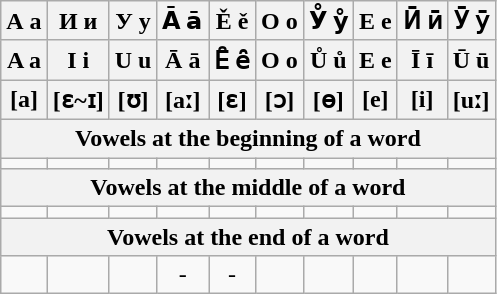<table class="wikitable" style="text-align:center;">
<tr>
<th>А а</th>
<th>И и</th>
<th>У у</th>
<th>А̄ а̄</th>
<th>Ě ě</th>
<th>О о</th>
<th>У̊ у̊</th>
<th>Е е</th>
<th>Ӣ ӣ</th>
<th>Ӯ ӯ</th>
</tr>
<tr>
<th>A a</th>
<th>I i</th>
<th>U u</th>
<th>Ā ā</th>
<th>Ȇ ȇ</th>
<th>O o</th>
<th>Ů ů</th>
<th>E e</th>
<th>Ī ī</th>
<th>Ū ū</th>
</tr>
<tr>
<th>[a]</th>
<th>[ɛ~ɪ]</th>
<th>[ʊ]</th>
<th>[aː]</th>
<th>[ɛ]</th>
<th>[ɔ]</th>
<th>[ɵ]</th>
<th>[e]</th>
<th>[i]</th>
<th>[uː]</th>
</tr>
<tr>
<th colspan="10">Vowels at the beginning of a word</th>
</tr>
<tr dir="rtl">
<td><span></span></td>
<td><span></span></td>
<td><span></span></td>
<td><span></span></td>
<td><span></span></td>
<td><span></span></td>
<td><span></span></td>
<td><span></span></td>
<td><span></span></td>
<td><span></span></td>
</tr>
<tr>
<th colspan="10">Vowels at the middle of a word</th>
</tr>
<tr dir="rtl">
<td><span></span></td>
<td><span></span></td>
<td><span></span></td>
<td><span></span></td>
<td><span></span></td>
<td><span></span></td>
<td><span></span></td>
<td><span></span></td>
<td><span></span></td>
<td><span></span></td>
</tr>
<tr>
<th colspan="10">Vowels at the end of a word</th>
</tr>
<tr dir="rtl">
<td><span></span></td>
<td><span></span></td>
<td><span></span></td>
<td>-</td>
<td>-</td>
<td><span></span></td>
<td><span></span></td>
<td><span></span></td>
<td><span></span></td>
<td><span></span></td>
</tr>
</table>
